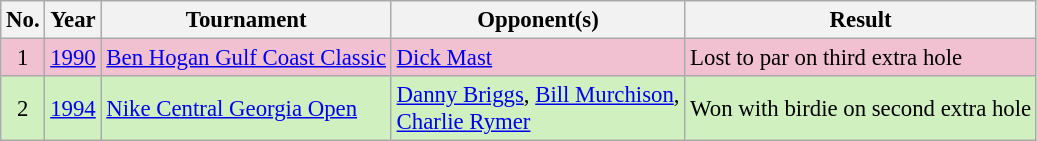<table class="wikitable" style="font-size:95%;">
<tr>
<th>No.</th>
<th>Year</th>
<th>Tournament</th>
<th>Opponent(s)</th>
<th>Result</th>
</tr>
<tr style="background:#F2C1D1;">
<td align=center>1</td>
<td><a href='#'>1990</a></td>
<td><a href='#'>Ben Hogan Gulf Coast Classic</a></td>
<td> <a href='#'>Dick Mast</a></td>
<td>Lost to par on third extra hole</td>
</tr>
<tr style="background:#D0F0C0;">
<td align=center>2</td>
<td><a href='#'>1994</a></td>
<td><a href='#'>Nike Central Georgia Open</a></td>
<td> <a href='#'>Danny Briggs</a>,  <a href='#'>Bill Murchison</a>,<br> <a href='#'>Charlie Rymer</a></td>
<td>Won with birdie on second extra hole</td>
</tr>
</table>
